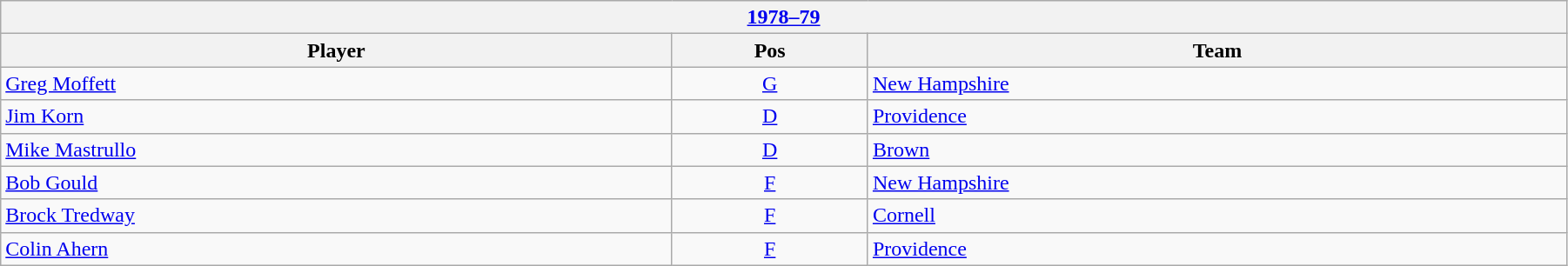<table class="wikitable" width=95%>
<tr>
<th colspan=3><a href='#'>1978–79</a></th>
</tr>
<tr>
<th>Player</th>
<th>Pos</th>
<th>Team</th>
</tr>
<tr>
<td><a href='#'>Greg Moffett</a></td>
<td align=center><a href='#'>G</a></td>
<td><a href='#'>New Hampshire</a></td>
</tr>
<tr>
<td><a href='#'>Jim Korn</a></td>
<td align=center><a href='#'>D</a></td>
<td><a href='#'>Providence</a></td>
</tr>
<tr>
<td><a href='#'>Mike Mastrullo</a></td>
<td align=center><a href='#'>D</a></td>
<td><a href='#'>Brown</a></td>
</tr>
<tr>
<td><a href='#'>Bob Gould</a></td>
<td align=center><a href='#'>F</a></td>
<td><a href='#'>New Hampshire</a></td>
</tr>
<tr>
<td><a href='#'>Brock Tredway</a></td>
<td align=center><a href='#'>F</a></td>
<td><a href='#'>Cornell</a></td>
</tr>
<tr>
<td><a href='#'>Colin Ahern</a></td>
<td align=center><a href='#'>F</a></td>
<td><a href='#'>Providence</a></td>
</tr>
</table>
